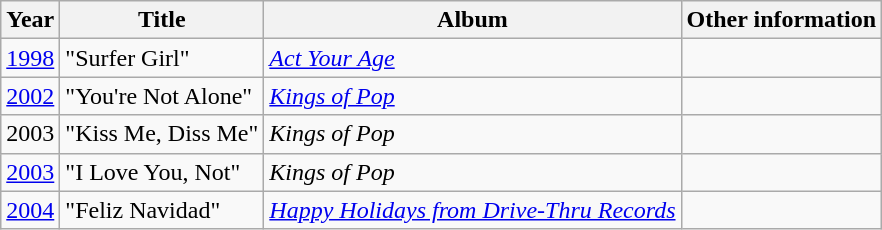<table class="wikitable">
<tr>
<th>Year</th>
<th>Title</th>
<th>Album</th>
<th>Other information</th>
</tr>
<tr>
<td><a href='#'>1998</a></td>
<td>"Surfer Girl"</td>
<td><em><a href='#'>Act Your Age</a></em></td>
<td></td>
</tr>
<tr>
<td><a href='#'>2002</a></td>
<td>"You're Not Alone"</td>
<td><em><a href='#'>Kings of Pop</a></em></td>
<td></td>
</tr>
<tr>
<td>2003</td>
<td>"Kiss Me, Diss Me"</td>
<td><em>Kings of Pop</em></td>
<td></td>
</tr>
<tr>
<td><a href='#'>2003</a></td>
<td>"I Love You, Not"</td>
<td><em>Kings of Pop</em></td>
<td></td>
</tr>
<tr>
<td><a href='#'>2004</a></td>
<td>"Feliz Navidad"</td>
<td><em><a href='#'>Happy Holidays from Drive-Thru Records</a></em></td>
</tr>
</table>
